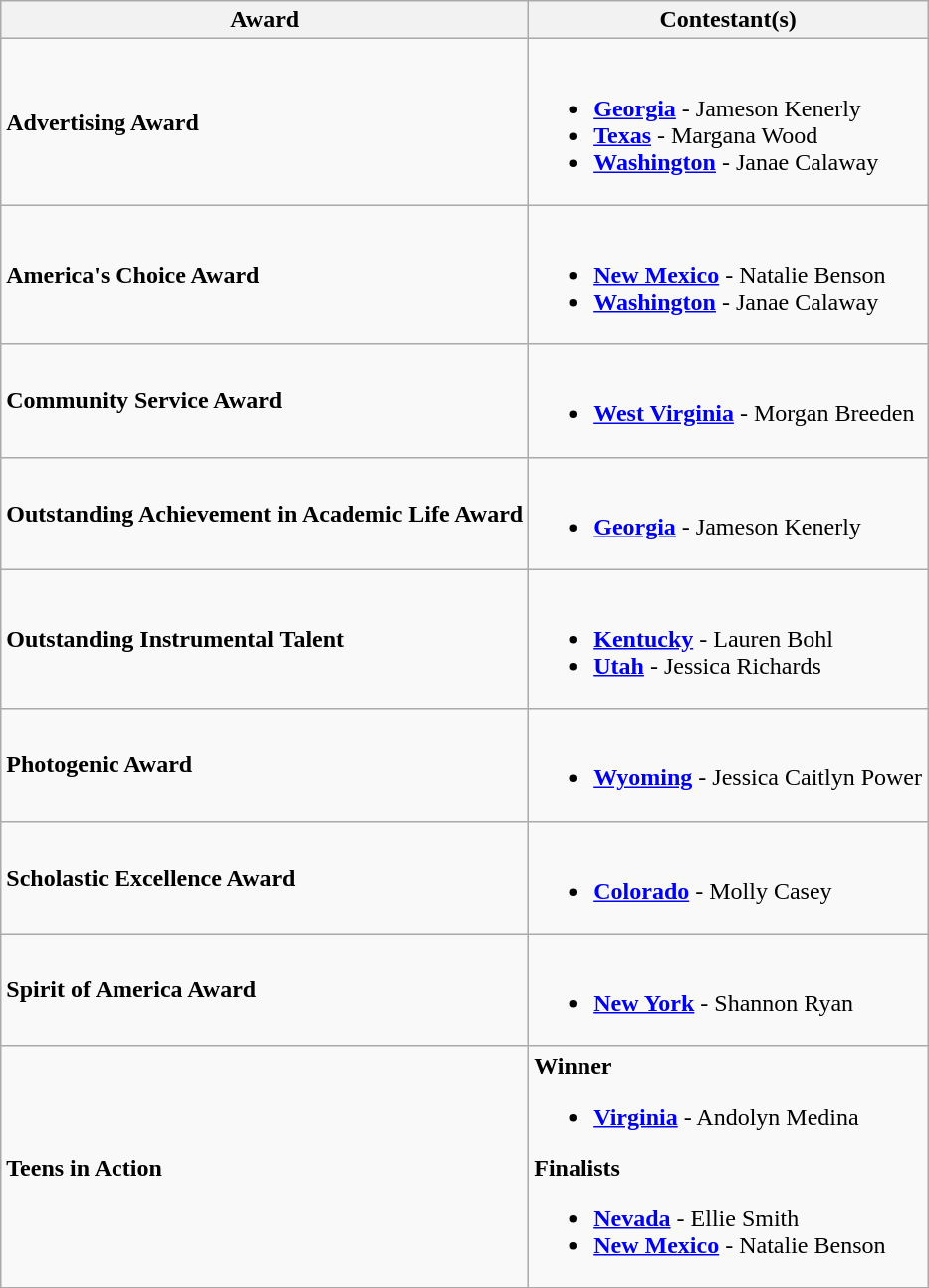<table class="wikitable">
<tr>
<th>Award</th>
<th>Contestant(s)</th>
</tr>
<tr>
<td><strong>Advertising Award</strong></td>
<td><br><ul><li> <strong><a href='#'>Georgia</a></strong> - Jameson Kenerly</li><li> <strong><a href='#'>Texas</a></strong> - Margana Wood</li><li> <strong><a href='#'>Washington</a></strong> - Janae Calaway</li></ul></td>
</tr>
<tr>
<td><strong>America's Choice Award</strong></td>
<td><br><ul><li> <strong><a href='#'>New Mexico</a></strong> - Natalie Benson</li><li> <strong><a href='#'>Washington</a></strong> - Janae Calaway</li></ul></td>
</tr>
<tr>
<td><strong>Community Service Award</strong></td>
<td><br><ul><li> <strong><a href='#'>West Virginia</a></strong> - Morgan Breeden</li></ul></td>
</tr>
<tr>
<td><strong>Outstanding Achievement in Academic Life Award</strong></td>
<td><br><ul><li> <strong><a href='#'>Georgia</a></strong> - Jameson Kenerly</li></ul></td>
</tr>
<tr>
<td><strong>Outstanding Instrumental Talent</strong></td>
<td><br><ul><li> <strong><a href='#'>Kentucky</a></strong> - Lauren Bohl</li><li> <strong><a href='#'>Utah</a></strong> - Jessica Richards</li></ul></td>
</tr>
<tr>
<td><strong>Photogenic Award</strong></td>
<td><br><ul><li> <strong><a href='#'>Wyoming</a></strong> - Jessica Caitlyn Power</li></ul></td>
</tr>
<tr>
<td><strong>Scholastic Excellence Award</strong></td>
<td><br><ul><li> <strong><a href='#'>Colorado</a></strong> - Molly Casey</li></ul></td>
</tr>
<tr>
<td><strong>Spirit of America Award</strong></td>
<td><br><ul><li> <strong><a href='#'>New York</a></strong> - Shannon Ryan</li></ul></td>
</tr>
<tr>
<td><strong>Teens in Action</strong></td>
<td><strong>Winner</strong><br><ul><li> <strong><a href='#'>Virginia</a></strong> - Andolyn Medina</li></ul><strong>Finalists</strong><ul><li> <strong><a href='#'>Nevada</a></strong> - Ellie Smith</li><li> <strong><a href='#'>New Mexico</a></strong> - Natalie Benson</li></ul></td>
</tr>
</table>
